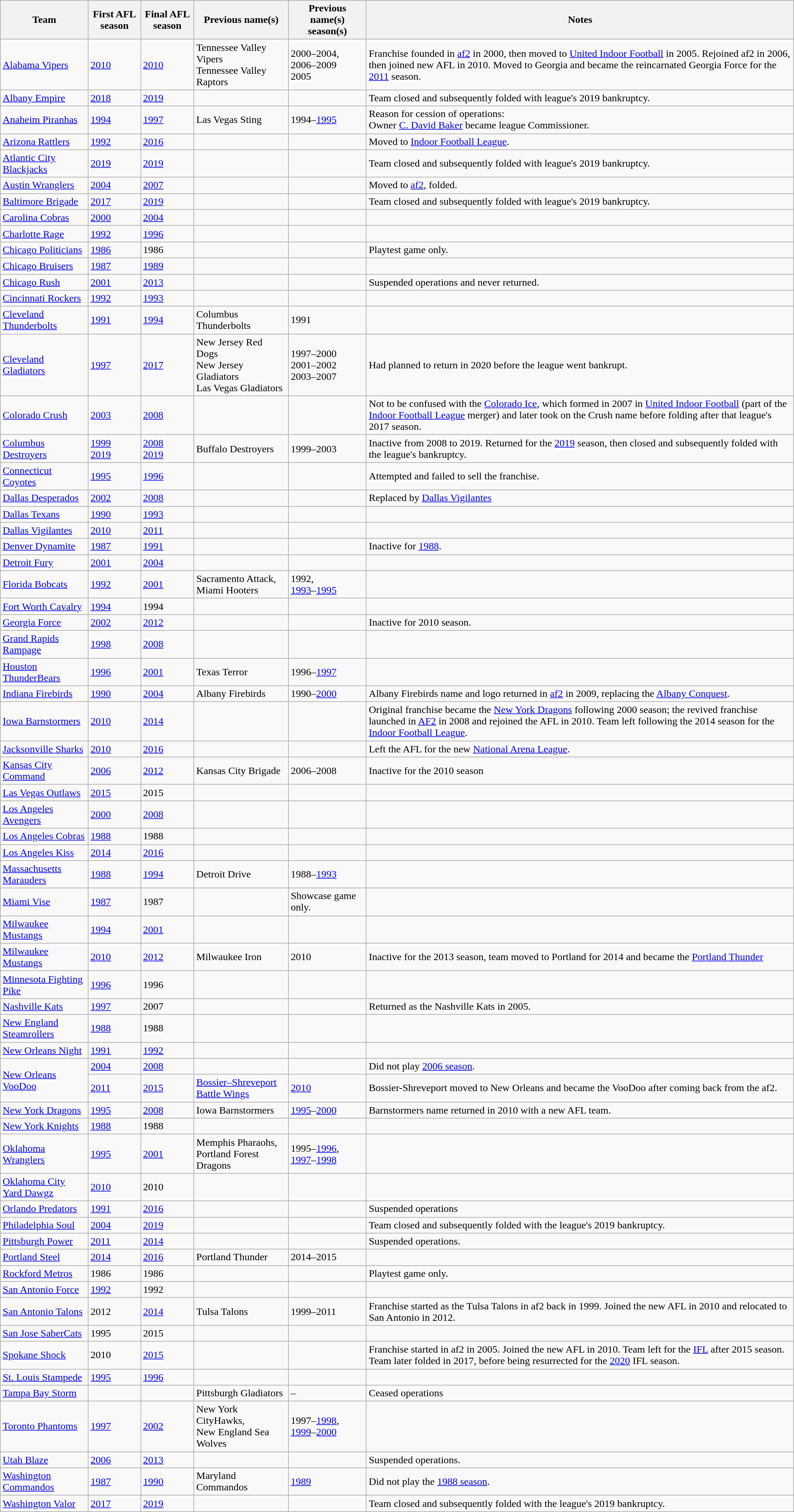<table class="wikitable sortable">
<tr>
<th>Team</th>
<th>First AFL season</th>
<th>Final AFL season</th>
<th>Previous name(s)</th>
<th>Previous name(s) season(s)</th>
<th>Notes</th>
</tr>
<tr>
<td><a href='#'>Alabama Vipers</a></td>
<td><a href='#'>2010</a></td>
<td><a href='#'>2010</a></td>
<td>Tennessee Valley Vipers<br>Tennessee Valley Raptors</td>
<td>2000–2004, 2006–2009<br>2005</td>
<td>Franchise founded in <a href='#'>af2</a> in 2000, then moved to <a href='#'>United Indoor Football</a> in 2005. Rejoined af2 in 2006, then joined new AFL in 2010. Moved to Georgia and became the reincarnated Georgia Force for the <a href='#'>2011</a> season.</td>
</tr>
<tr>
<td><a href='#'>Albany Empire</a></td>
<td><a href='#'>2018</a></td>
<td><a href='#'>2019</a></td>
<td></td>
<td></td>
<td>Team closed and subsequently folded with league's 2019 bankruptcy.</td>
</tr>
<tr>
<td><a href='#'>Anaheim Piranhas</a></td>
<td><a href='#'>1994</a></td>
<td><a href='#'>1997</a></td>
<td>Las Vegas Sting</td>
<td>1994–<a href='#'>1995</a></td>
<td>Reason for cession of operations:<br>Owner <a href='#'>C. David Baker</a> became league Commissioner.</td>
</tr>
<tr>
<td><a href='#'>Arizona Rattlers</a></td>
<td><a href='#'>1992</a></td>
<td><a href='#'>2016</a></td>
<td></td>
<td></td>
<td>Moved to <a href='#'>Indoor Football League</a>.</td>
</tr>
<tr>
<td><a href='#'>Atlantic City Blackjacks</a></td>
<td><a href='#'>2019</a></td>
<td><a href='#'>2019</a></td>
<td></td>
<td></td>
<td>Team closed and subsequently folded with league's 2019 bankruptcy.</td>
</tr>
<tr>
<td><a href='#'>Austin Wranglers</a></td>
<td><a href='#'>2004</a></td>
<td><a href='#'>2007</a></td>
<td></td>
<td></td>
<td>Moved to <a href='#'>af2</a>, folded.</td>
</tr>
<tr>
<td><a href='#'>Baltimore Brigade</a></td>
<td><a href='#'>2017</a></td>
<td><a href='#'>2019</a></td>
<td></td>
<td></td>
<td>Team closed and subsequently folded with league's 2019 bankruptcy.</td>
</tr>
<tr>
<td><a href='#'>Carolina Cobras</a></td>
<td><a href='#'>2000</a></td>
<td><a href='#'>2004</a></td>
<td></td>
<td></td>
<td></td>
</tr>
<tr>
<td><a href='#'>Charlotte Rage</a></td>
<td><a href='#'>1992</a></td>
<td><a href='#'>1996</a></td>
<td></td>
<td></td>
<td></td>
</tr>
<tr>
<td><a href='#'>Chicago Politicians</a></td>
<td><a href='#'>1986</a></td>
<td>1986</td>
<td></td>
<td></td>
<td>Playtest game only.</td>
</tr>
<tr>
<td><a href='#'>Chicago Bruisers</a></td>
<td><a href='#'>1987</a></td>
<td><a href='#'>1989</a></td>
<td></td>
<td></td>
<td></td>
</tr>
<tr>
<td><a href='#'>Chicago Rush</a></td>
<td><a href='#'>2001</a></td>
<td><a href='#'>2013</a></td>
<td></td>
<td></td>
<td>Suspended operations and never returned.</td>
</tr>
<tr>
<td><a href='#'>Cincinnati Rockers</a></td>
<td><a href='#'>1992</a></td>
<td><a href='#'>1993</a></td>
<td></td>
<td></td>
<td></td>
</tr>
<tr>
<td><a href='#'>Cleveland Thunderbolts</a></td>
<td><a href='#'>1991</a></td>
<td><a href='#'>1994</a></td>
<td>Columbus Thunderbolts</td>
<td>1991</td>
<td></td>
</tr>
<tr>
<td><a href='#'>Cleveland Gladiators</a></td>
<td><a href='#'>1997</a></td>
<td><a href='#'>2017</a></td>
<td>New Jersey Red Dogs<br>New Jersey Gladiators<br>Las Vegas Gladiators</td>
<td>1997–2000<br>2001–2002<br>2003–2007</td>
<td>Had planned to return in 2020 before the league went bankrupt.</td>
</tr>
<tr>
<td><a href='#'>Colorado Crush</a></td>
<td><a href='#'>2003</a></td>
<td><a href='#'>2008</a></td>
<td></td>
<td></td>
<td>Not to be confused with the <a href='#'>Colorado Ice</a>, which formed in 2007 in <a href='#'>United Indoor Football</a> (part of the <a href='#'>Indoor Football League</a> merger) and later took on the Crush name before folding after that league's 2017 season.</td>
</tr>
<tr>
<td><a href='#'>Columbus Destroyers</a></td>
<td><a href='#'>1999</a><br><a href='#'>2019</a></td>
<td><a href='#'>2008</a><br><a href='#'>2019</a></td>
<td>Buffalo Destroyers</td>
<td>1999–2003</td>
<td>Inactive from 2008 to 2019. Returned for the <a href='#'>2019</a> season, then closed and subsequently folded with the league's bankruptcy.</td>
</tr>
<tr>
<td><a href='#'>Connecticut Coyotes</a></td>
<td><a href='#'>1995</a></td>
<td><a href='#'>1996</a></td>
<td></td>
<td></td>
<td>Attempted and failed to sell the franchise.</td>
</tr>
<tr>
<td><a href='#'>Dallas Desperados</a></td>
<td><a href='#'>2002</a></td>
<td><a href='#'>2008</a></td>
<td></td>
<td></td>
<td>Replaced by <a href='#'>Dallas Vigilantes</a></td>
</tr>
<tr>
<td><a href='#'>Dallas Texans</a></td>
<td><a href='#'>1990</a></td>
<td><a href='#'>1993</a></td>
<td></td>
<td></td>
<td></td>
</tr>
<tr>
<td><a href='#'>Dallas Vigilantes</a></td>
<td><a href='#'>2010</a></td>
<td><a href='#'>2011</a></td>
<td></td>
<td></td>
<td></td>
</tr>
<tr>
<td><a href='#'>Denver Dynamite</a></td>
<td><a href='#'>1987</a></td>
<td><a href='#'>1991</a></td>
<td></td>
<td></td>
<td>Inactive for <a href='#'>1988</a>.</td>
</tr>
<tr>
<td><a href='#'>Detroit Fury</a></td>
<td><a href='#'>2001</a></td>
<td><a href='#'>2004</a></td>
<td></td>
<td></td>
<td></td>
</tr>
<tr>
<td><a href='#'>Florida Bobcats</a></td>
<td><a href='#'>1992</a></td>
<td><a href='#'>2001</a></td>
<td>Sacramento Attack,<br>Miami Hooters</td>
<td>1992,<br><a href='#'>1993</a>–<a href='#'>1995</a></td>
<td></td>
</tr>
<tr>
<td><a href='#'>Fort Worth Cavalry</a></td>
<td><a href='#'>1994</a></td>
<td>1994</td>
<td></td>
<td></td>
<td></td>
</tr>
<tr>
<td><a href='#'>Georgia Force</a></td>
<td><a href='#'>2002</a></td>
<td><a href='#'>2012</a></td>
<td></td>
<td></td>
<td>Inactive for 2010 season.</td>
</tr>
<tr>
<td><a href='#'>Grand Rapids Rampage</a></td>
<td><a href='#'>1998</a></td>
<td><a href='#'>2008</a></td>
<td></td>
<td></td>
<td></td>
</tr>
<tr>
<td><a href='#'>Houston ThunderBears</a></td>
<td><a href='#'>1996</a></td>
<td><a href='#'>2001</a></td>
<td>Texas Terror</td>
<td>1996–<a href='#'>1997</a></td>
<td></td>
</tr>
<tr>
<td><a href='#'>Indiana Firebirds</a></td>
<td><a href='#'>1990</a></td>
<td><a href='#'>2004</a></td>
<td>Albany Firebirds</td>
<td>1990–<a href='#'>2000</a></td>
<td>Albany Firebirds name and logo returned in <a href='#'>af2</a> in 2009, replacing the <a href='#'>Albany Conquest</a>.</td>
</tr>
<tr>
<td><a href='#'>Iowa Barnstormers</a></td>
<td><a href='#'>2010</a></td>
<td><a href='#'>2014</a></td>
<td></td>
<td></td>
<td>Original franchise became the <a href='#'>New York Dragons</a> following 2000 season; the revived franchise launched in <a href='#'>AF2</a> in 2008 and rejoined the AFL in 2010.  Team left following the 2014 season for the <a href='#'>Indoor Football League</a>.</td>
</tr>
<tr>
<td><a href='#'>Jacksonville Sharks</a></td>
<td><a href='#'>2010</a></td>
<td><a href='#'>2016</a></td>
<td></td>
<td></td>
<td>Left the AFL for the new <a href='#'>National Arena League</a>.</td>
</tr>
<tr>
<td><a href='#'>Kansas City Command</a></td>
<td><a href='#'>2006</a></td>
<td><a href='#'>2012</a></td>
<td>Kansas City Brigade</td>
<td>2006–2008</td>
<td>Inactive for the 2010 season</td>
</tr>
<tr>
<td><a href='#'>Las Vegas Outlaws</a></td>
<td><a href='#'>2015</a></td>
<td>2015</td>
<td></td>
<td></td>
<td></td>
</tr>
<tr>
<td><a href='#'>Los Angeles Avengers</a></td>
<td><a href='#'>2000</a></td>
<td><a href='#'>2008</a></td>
<td></td>
<td></td>
<td></td>
</tr>
<tr>
<td><a href='#'>Los Angeles Cobras</a></td>
<td><a href='#'>1988</a></td>
<td>1988</td>
<td></td>
<td></td>
<td></td>
</tr>
<tr>
<td><a href='#'>Los Angeles Kiss</a></td>
<td><a href='#'>2014</a></td>
<td><a href='#'>2016</a></td>
<td></td>
<td></td>
<td></td>
</tr>
<tr>
<td><a href='#'>Massachusetts Marauders</a></td>
<td><a href='#'>1988</a></td>
<td><a href='#'>1994</a></td>
<td>Detroit Drive</td>
<td>1988–<a href='#'>1993</a></td>
<td></td>
</tr>
<tr>
<td><a href='#'>Miami Vise</a></td>
<td><a href='#'>1987</a></td>
<td>1987</td>
<td></td>
<td>Showcase game only.</td>
<td></td>
</tr>
<tr>
<td><a href='#'>Milwaukee Mustangs</a></td>
<td><a href='#'>1994</a></td>
<td><a href='#'>2001</a></td>
<td></td>
<td></td>
<td></td>
</tr>
<tr>
<td><a href='#'>Milwaukee Mustangs</a></td>
<td><a href='#'>2010</a></td>
<td><a href='#'>2012</a></td>
<td>Milwaukee Iron</td>
<td>2010</td>
<td>Inactive for the 2013 season, team moved to Portland for 2014 and became the <a href='#'>Portland Thunder</a></td>
</tr>
<tr>
<td><a href='#'>Minnesota Fighting Pike</a></td>
<td><a href='#'>1996</a></td>
<td>1996</td>
<td></td>
<td></td>
<td></td>
</tr>
<tr>
<td><a href='#'>Nashville Kats</a></td>
<td><a href='#'>1997</a></td>
<td>2007</td>
<td></td>
<td></td>
<td>Returned as the Nashville Kats in 2005.</td>
</tr>
<tr>
<td><a href='#'>New England Steamrollers</a></td>
<td><a href='#'>1988</a></td>
<td>1988</td>
<td></td>
<td></td>
<td></td>
</tr>
<tr>
<td><a href='#'>New Orleans Night</a></td>
<td><a href='#'>1991</a></td>
<td><a href='#'>1992</a></td>
<td></td>
<td></td>
<td></td>
</tr>
<tr>
<td rowspan=2><a href='#'>New Orleans VooDoo</a></td>
<td><a href='#'>2004</a></td>
<td><a href='#'>2008</a></td>
<td></td>
<td></td>
<td>Did not play <a href='#'>2006 season</a>.</td>
</tr>
<tr>
<td><a href='#'>2011</a></td>
<td><a href='#'>2015</a></td>
<td><a href='#'>Bossier–Shreveport Battle Wings</a></td>
<td><a href='#'>2010</a></td>
<td>Bossier-Shreveport moved to New Orleans and became the VooDoo after coming back from the af2.</td>
</tr>
<tr>
<td><a href='#'>New York Dragons</a></td>
<td><a href='#'>1995</a></td>
<td><a href='#'>2008</a></td>
<td>Iowa Barnstormers</td>
<td><a href='#'>1995</a>–<a href='#'>2000</a></td>
<td>Barnstormers name returned in 2010 with a new AFL team.</td>
</tr>
<tr>
<td><a href='#'>New York Knights</a></td>
<td><a href='#'>1988</a></td>
<td>1988</td>
<td></td>
<td></td>
<td></td>
</tr>
<tr>
<td><a href='#'>Oklahoma Wranglers</a></td>
<td><a href='#'>1995</a></td>
<td><a href='#'>2001</a></td>
<td>Memphis Pharaohs,<br>Portland Forest Dragons</td>
<td>1995–<a href='#'>1996</a>,<br><a href='#'>1997</a>–<a href='#'>1998</a></td>
<td></td>
</tr>
<tr>
<td><a href='#'>Oklahoma City Yard Dawgz</a></td>
<td><a href='#'>2010</a></td>
<td>2010</td>
<td></td>
<td></td>
<td></td>
</tr>
<tr>
<td><a href='#'>Orlando Predators</a></td>
<td><a href='#'>1991</a></td>
<td><a href='#'>2016</a></td>
<td></td>
<td></td>
<td>Suspended operations</td>
</tr>
<tr>
<td><a href='#'>Philadelphia Soul</a></td>
<td><a href='#'>2004</a></td>
<td><a href='#'>2019</a></td>
<td></td>
<td></td>
<td>Team closed and subsequently folded with the league's 2019 bankruptcy.</td>
</tr>
<tr>
<td><a href='#'>Pittsburgh Power</a></td>
<td><a href='#'>2011</a></td>
<td><a href='#'>2014</a></td>
<td></td>
<td></td>
<td>Suspended operations.</td>
</tr>
<tr>
<td><a href='#'>Portland Steel</a></td>
<td><a href='#'>2014</a></td>
<td><a href='#'>2016</a></td>
<td>Portland Thunder</td>
<td>2014–2015</td>
<td></td>
</tr>
<tr>
<td><a href='#'>Rockford Metros</a></td>
<td>1986</td>
<td>1986</td>
<td></td>
<td></td>
<td>Playtest game only.</td>
</tr>
<tr>
<td><a href='#'>San Antonio Force</a></td>
<td><a href='#'>1992</a></td>
<td>1992</td>
<td></td>
<td></td>
<td></td>
</tr>
<tr>
<td><a href='#'>San Antonio Talons</a></td>
<td>2012</td>
<td><a href='#'>2014</a></td>
<td>Tulsa Talons</td>
<td>1999–2011</td>
<td>Franchise started as the Tulsa Talons in af2 back in 1999.  Joined the new AFL in 2010 and relocated to San Antonio in 2012.</td>
</tr>
<tr>
<td><a href='#'>San Jose SaberCats</a></td>
<td>1995</td>
<td>2015</td>
<td></td>
<td></td>
<td></td>
</tr>
<tr>
<td><a href='#'>Spokane Shock</a></td>
<td>2010</td>
<td><a href='#'>2015</a></td>
<td></td>
<td></td>
<td>Franchise started in af2 in 2005.  Joined the new AFL in 2010. Team left for the <a href='#'>IFL</a> after 2015 season. Team later folded in 2017, before being resurrected for the <a href='#'>2020</a> IFL season.</td>
</tr>
<tr>
<td><a href='#'>St. Louis Stampede</a></td>
<td><a href='#'>1995</a></td>
<td><a href='#'>1996</a></td>
<td></td>
<td></td>
<td></td>
</tr>
<tr>
<td><a href='#'>Tampa Bay Storm</a></td>
<td></td>
<td></td>
<td>Pittsburgh Gladiators</td>
<td>–</td>
<td>Ceased operations</td>
</tr>
<tr>
<td><a href='#'>Toronto Phantoms</a></td>
<td><a href='#'>1997</a></td>
<td><a href='#'>2002</a></td>
<td>New York CityHawks,<br>New England Sea Wolves</td>
<td>1997–<a href='#'>1998</a>,<br><a href='#'>1999</a>–<a href='#'>2000</a></td>
<td></td>
</tr>
<tr>
<td><a href='#'>Utah Blaze</a></td>
<td><a href='#'>2006</a></td>
<td><a href='#'>2013</a></td>
<td></td>
<td></td>
<td>Suspended operations.</td>
</tr>
<tr>
<td><a href='#'>Washington Commandos</a></td>
<td><a href='#'>1987</a></td>
<td><a href='#'>1990</a></td>
<td>Maryland Commandos</td>
<td><a href='#'>1989</a></td>
<td>Did not play the <a href='#'>1988 season</a>.</td>
</tr>
<tr>
<td><a href='#'>Washington Valor</a></td>
<td><a href='#'>2017</a></td>
<td><a href='#'>2019</a></td>
<td></td>
<td></td>
<td>Team closed and subsequently folded with the league's 2019 bankruptcy.</td>
</tr>
</table>
